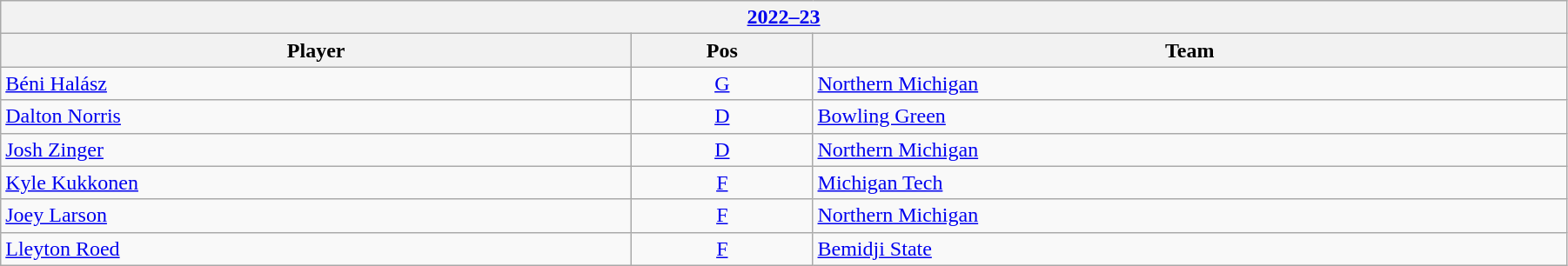<table class="wikitable" width=95%>
<tr>
<th colspan=3><a href='#'>2022–23</a></th>
</tr>
<tr>
<th>Player</th>
<th>Pos</th>
<th>Team</th>
</tr>
<tr>
<td><a href='#'>Béni Halász</a></td>
<td align=center><a href='#'>G</a></td>
<td><a href='#'>Northern Michigan</a></td>
</tr>
<tr>
<td><a href='#'>Dalton Norris</a></td>
<td align=center><a href='#'>D</a></td>
<td><a href='#'>Bowling Green</a></td>
</tr>
<tr>
<td><a href='#'>Josh Zinger</a></td>
<td align=center><a href='#'>D</a></td>
<td><a href='#'>Northern Michigan</a></td>
</tr>
<tr>
<td><a href='#'>Kyle Kukkonen</a></td>
<td align=center><a href='#'>F</a></td>
<td><a href='#'>Michigan Tech</a></td>
</tr>
<tr>
<td><a href='#'>Joey Larson</a></td>
<td align=center><a href='#'>F</a></td>
<td><a href='#'>Northern Michigan</a></td>
</tr>
<tr>
<td><a href='#'>Lleyton Roed</a></td>
<td align=center><a href='#'>F</a></td>
<td><a href='#'>Bemidji State</a></td>
</tr>
</table>
